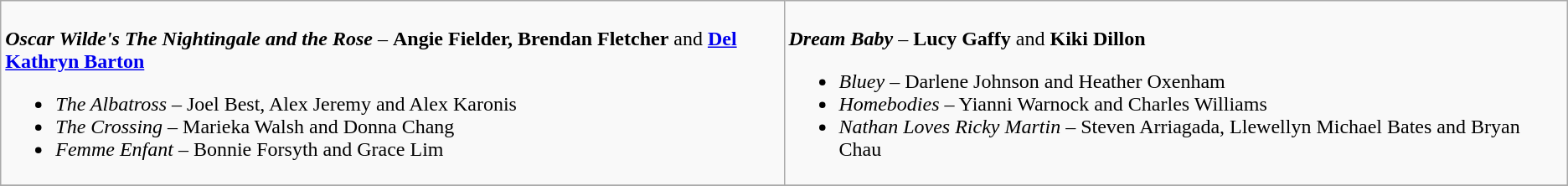<table class=wikitable style="width="150%">
<tr>
<td valign="top" width="50%"><br>
<strong><em>Oscar Wilde's The Nightingale and the Rose</em></strong> – <strong>Angie Fielder, Brendan Fletcher</strong> and <strong><a href='#'>Del Kathryn Barton</a></strong><ul><li><em>The Albatross</em> – Joel Best, Alex Jeremy and Alex Karonis</li><li><em>The Crossing</em> – Marieka Walsh and Donna Chang</li><li><em>Femme Enfant</em> – Bonnie Forsyth and Grace Lim</li></ul></td>
<td valign="top" width="50%"><br>
<strong><em>Dream Baby</em></strong> – <strong>Lucy Gaffy</strong> and <strong>Kiki Dillon</strong><ul><li><em>Bluey</em> – Darlene Johnson and Heather Oxenham</li><li><em>Homebodies</em> – Yianni Warnock and Charles Williams</li><li><em>Nathan Loves Ricky Martin</em> – Steven Arriagada, Llewellyn Michael Bates and Bryan Chau</li></ul></td>
</tr>
<tr>
</tr>
</table>
